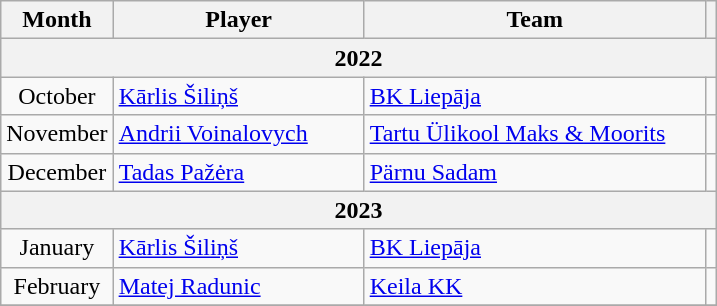<table class="wikitable" style="text-align: center;">
<tr>
<th>Month</th>
<th style="width:160px;">Player</th>
<th style="width:220px;">Team</th>
<th></th>
</tr>
<tr>
<th colspan=5>2022</th>
</tr>
<tr>
<td>October</td>
<td align="left"> <a href='#'>Kārlis Šiliņš</a></td>
<td align="left"> <a href='#'>BK Liepāja</a></td>
<td></td>
</tr>
<tr>
<td>November</td>
<td align="left"> <a href='#'>Andrii Voinalovych</a></td>
<td align="left"> <a href='#'>Tartu Ülikool Maks & Moorits</a></td>
<td></td>
</tr>
<tr>
<td>December</td>
<td align="left"> <a href='#'>Tadas Pažėra</a></td>
<td align="left"> <a href='#'>Pärnu Sadam</a></td>
<td></td>
</tr>
<tr>
<th colspan=5>2023</th>
</tr>
<tr>
<td>January</td>
<td align="left"> <a href='#'>Kārlis Šiliņš</a></td>
<td align="left"> <a href='#'>BK Liepāja</a></td>
<td></td>
</tr>
<tr>
<td>February</td>
<td align="left"> <a href='#'>Matej Radunic</a></td>
<td align="left"> <a href='#'>Keila KK</a></td>
<td></td>
</tr>
<tr>
</tr>
</table>
